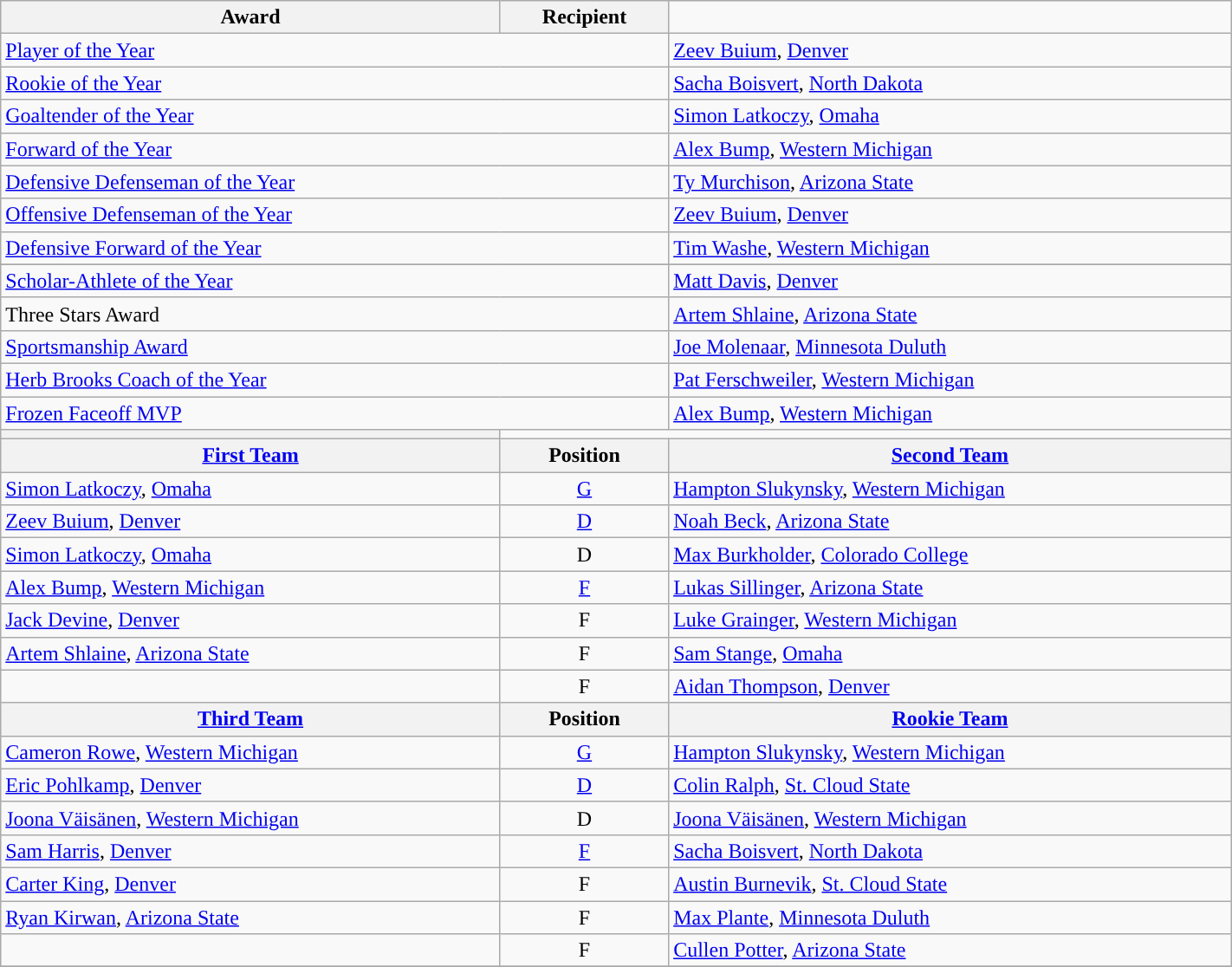<table class="wikitable" width=75%>
<tr>
<th>Award</th>
<th>Recipient</th>
</tr>
<tr>
<td colspan=2><a href='#'>Player of the Year</a></td>
<td><a href='#'>Zeev Buium</a>, <a href='#'>Denver</a></td>
</tr>
<tr>
<td colspan=2><a href='#'>Rookie of the Year</a></td>
<td><a href='#'>Sacha Boisvert</a>, <a href='#'>North Dakota</a></td>
</tr>
<tr>
<td colspan=2><a href='#'>Goaltender of the Year</a></td>
<td><a href='#'>Simon Latkoczy</a>, <a href='#'>Omaha</a></td>
</tr>
<tr>
<td colspan=2><a href='#'>Forward of the Year</a></td>
<td><a href='#'>Alex Bump</a>, <a href='#'>Western Michigan</a></td>
</tr>
<tr>
<td colspan=2><a href='#'>Defensive Defenseman of the Year</a></td>
<td><a href='#'>Ty Murchison</a>, <a href='#'>Arizona State</a></td>
</tr>
<tr>
<td colspan=2><a href='#'>Offensive Defenseman of the Year</a></td>
<td><a href='#'>Zeev Buium</a>, <a href='#'>Denver</a></td>
</tr>
<tr>
<td colspan=2><a href='#'>Defensive Forward of the Year</a></td>
<td><a href='#'>Tim Washe</a>, <a href='#'>Western Michigan</a></td>
</tr>
<tr>
</tr>
<tr>
<td colspan=2><a href='#'>Scholar-Athlete of the Year</a></td>
<td><a href='#'>Matt Davis</a>, <a href='#'>Denver</a></td>
</tr>
<tr>
<td colspan=2>Three Stars Award</td>
<td><a href='#'>Artem Shlaine</a>, <a href='#'>Arizona State</a></td>
</tr>
<tr>
<td colspan=2><a href='#'>Sportsmanship Award</a></td>
<td><a href='#'>Joe Molenaar</a>, <a href='#'>Minnesota Duluth</a></td>
</tr>
<tr>
<td colspan=2><a href='#'>Herb Brooks Coach of the Year</a></td>
<td><a href='#'>Pat Ferschweiler</a>, <a href='#'>Western Michigan</a></td>
</tr>
<tr>
<td colspan=2><a href='#'>Frozen Faceoff MVP</a></td>
<td><a href='#'>Alex Bump</a>, <a href='#'>Western Michigan</a></td>
</tr>
<tr>
<th><a href='#'></a></th>
</tr>
<tr>
<th><a href='#'>First Team</a></th>
<th>  Position  </th>
<th><a href='#'>Second Team</a></th>
</tr>
<tr>
<td><a href='#'>Simon Latkoczy</a>, <a href='#'>Omaha</a></td>
<td align=center><a href='#'>G</a></td>
<td><a href='#'>Hampton Slukynsky</a>, <a href='#'>Western Michigan</a></td>
</tr>
<tr>
<td><a href='#'>Zeev Buium</a>, <a href='#'>Denver</a></td>
<td align=center><a href='#'>D</a></td>
<td><a href='#'>Noah Beck</a>, <a href='#'>Arizona State</a></td>
</tr>
<tr>
<td><a href='#'>Simon Latkoczy</a>, <a href='#'>Omaha</a></td>
<td align=center>D</td>
<td><a href='#'>Max Burkholder</a>, <a href='#'>Colorado College</a></td>
</tr>
<tr>
<td><a href='#'>Alex Bump</a>, <a href='#'>Western Michigan</a></td>
<td align=center><a href='#'>F</a></td>
<td><a href='#'>Lukas Sillinger</a>, <a href='#'>Arizona State</a></td>
</tr>
<tr>
<td><a href='#'>Jack Devine</a>, <a href='#'>Denver</a></td>
<td align=center>F</td>
<td><a href='#'>Luke Grainger</a>, <a href='#'>Western Michigan</a></td>
</tr>
<tr>
<td><a href='#'>Artem Shlaine</a>, <a href='#'>Arizona State</a></td>
<td align=center>F</td>
<td><a href='#'>Sam Stange</a>, <a href='#'>Omaha</a></td>
</tr>
<tr>
<td></td>
<td align=center>F</td>
<td><a href='#'>Aidan Thompson</a>, <a href='#'>Denver</a></td>
</tr>
<tr>
<th><a href='#'>Third Team</a></th>
<th>  Position  </th>
<th><a href='#'>Rookie Team</a></th>
</tr>
<tr>
<td><a href='#'>Cameron Rowe</a>, <a href='#'>Western Michigan</a></td>
<td align=center><a href='#'>G</a></td>
<td><a href='#'>Hampton Slukynsky</a>, <a href='#'>Western Michigan</a></td>
</tr>
<tr>
<td><a href='#'>Eric Pohlkamp</a>, <a href='#'>Denver</a></td>
<td align=center><a href='#'>D</a></td>
<td><a href='#'>Colin Ralph</a>, <a href='#'>St. Cloud State</a></td>
</tr>
<tr>
<td><a href='#'>Joona Väisänen</a>, <a href='#'>Western Michigan</a></td>
<td align=center>D</td>
<td><a href='#'>Joona Väisänen</a>, <a href='#'>Western Michigan</a></td>
</tr>
<tr>
<td><a href='#'>Sam Harris</a>, <a href='#'>Denver</a></td>
<td align=center><a href='#'>F</a></td>
<td><a href='#'>Sacha Boisvert</a>, <a href='#'>North Dakota</a></td>
</tr>
<tr>
<td><a href='#'>Carter King</a>, <a href='#'>Denver</a></td>
<td align=center>F</td>
<td><a href='#'>Austin Burnevik</a>, <a href='#'>St. Cloud State</a></td>
</tr>
<tr>
<td><a href='#'>Ryan Kirwan</a>, <a href='#'>Arizona State</a></td>
<td align=center>F</td>
<td><a href='#'>Max Plante</a>, <a href='#'>Minnesota Duluth</a></td>
</tr>
<tr>
<td></td>
<td align=center>F</td>
<td><a href='#'>Cullen Potter</a>, <a href='#'>Arizona State</a></td>
</tr>
<tr>
</tr>
</table>
